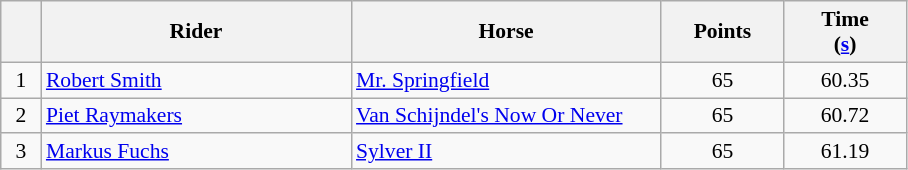<table class="wikitable" style="font-size: 90%">
<tr>
<th width=20></th>
<th width=200>Rider</th>
<th width=200>Horse</th>
<th width=75>Points</th>
<th width=75>Time<br>(<a href='#'>s</a>)</th>
</tr>
<tr>
<td align=center>1</td>
<td> <a href='#'>Robert Smith</a></td>
<td><a href='#'>Mr. Springfield</a></td>
<td align=center>65</td>
<td align=center>60.35</td>
</tr>
<tr>
<td align=center>2</td>
<td> <a href='#'>Piet Raymakers</a></td>
<td><a href='#'>Van Schijndel's Now Or Never</a></td>
<td align=center>65</td>
<td align=center>60.72</td>
</tr>
<tr>
<td align=center>3</td>
<td> <a href='#'>Markus Fuchs</a></td>
<td><a href='#'>Sylver II</a></td>
<td align=center>65</td>
<td align=center>61.19</td>
</tr>
</table>
